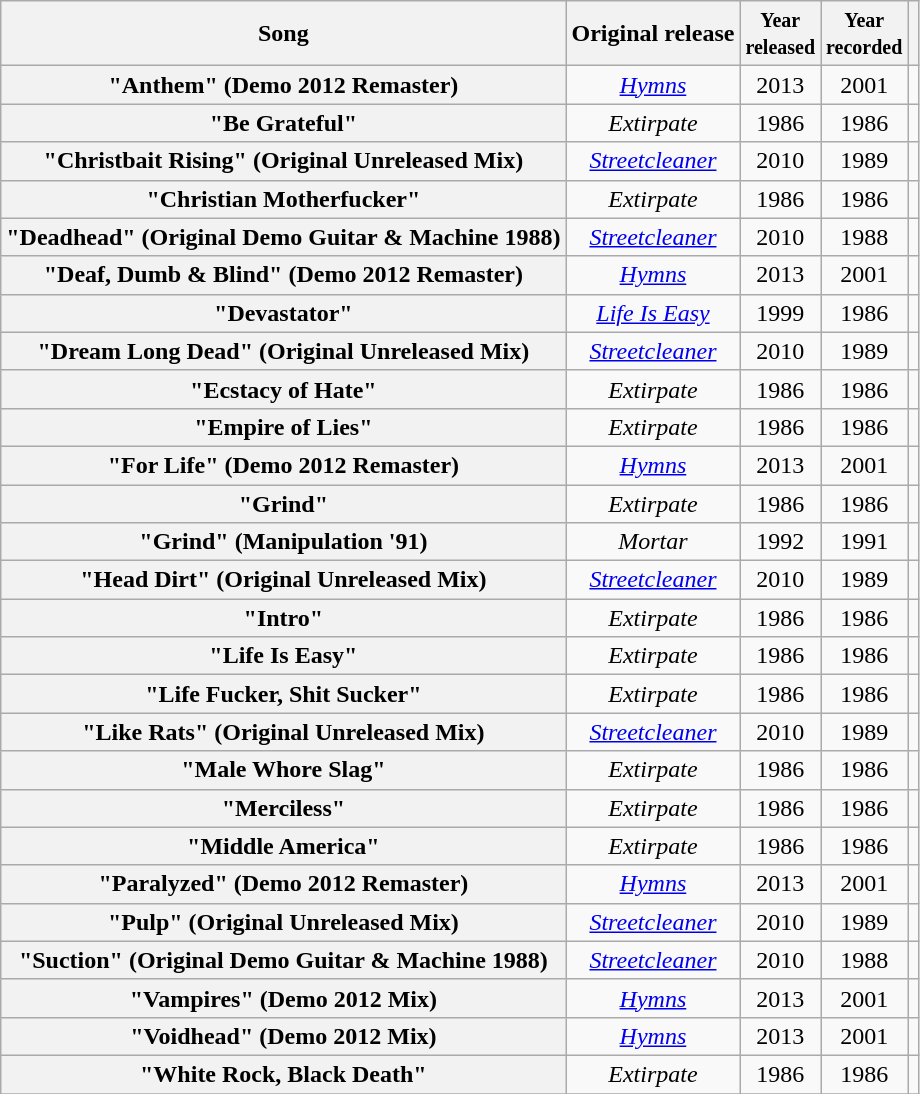<table class="wikitable sortable plainrowheaders" style="text-align:center;">
<tr>
<th scope="col">Song</th>
<th scope="col" data-sort-type="text">Original release</th>
<th scope="col"><small>Year<br>released</small></th>
<th scope="col"><small>Year<br>recorded</small></th>
<th scope="col" class="unsortable"></th>
</tr>
<tr>
<th scope=row>"Anthem" (Demo 2012 Remaster)</th>
<td><em><a href='#'>Hymns</a></em></td>
<td>2013</td>
<td>2001</td>
<td></td>
</tr>
<tr>
<th scope=row>"Be Grateful"</th>
<td><em>Extirpate</em></td>
<td>1986</td>
<td>1986</td>
<td></td>
</tr>
<tr>
<th scope=row>"Christbait Rising" (Original Unreleased Mix)</th>
<td><em><a href='#'>Streetcleaner</a></em></td>
<td>2010</td>
<td>1989</td>
<td></td>
</tr>
<tr>
<th scope=row>"Christian Motherfucker"</th>
<td><em>Extirpate</em></td>
<td>1986</td>
<td>1986</td>
<td></td>
</tr>
<tr>
<th scope=row>"Deadhead" (Original Demo Guitar & Machine 1988)</th>
<td><em><a href='#'>Streetcleaner</a></em></td>
<td>2010</td>
<td>1988</td>
<td></td>
</tr>
<tr>
<th scope=row>"Deaf, Dumb & Blind" (Demo 2012 Remaster)</th>
<td><em><a href='#'>Hymns</a></em></td>
<td>2013</td>
<td>2001</td>
<td></td>
</tr>
<tr>
<th scope=row>"Devastator"</th>
<td><em><a href='#'>Life Is Easy</a></em></td>
<td>1999</td>
<td>1986</td>
<td></td>
</tr>
<tr>
<th scope=row>"Dream Long Dead" (Original Unreleased Mix)</th>
<td><em><a href='#'>Streetcleaner</a></em></td>
<td>2010</td>
<td>1989</td>
<td></td>
</tr>
<tr>
<th scope=row>"Ecstacy of Hate"</th>
<td><em>Extirpate</em></td>
<td>1986</td>
<td>1986</td>
<td></td>
</tr>
<tr>
<th scope=row>"Empire of Lies"</th>
<td><em>Extirpate</em></td>
<td>1986</td>
<td>1986</td>
<td></td>
</tr>
<tr>
<th scope=row>"For Life" (Demo 2012 Remaster)</th>
<td><em><a href='#'>Hymns</a></em></td>
<td>2013</td>
<td>2001</td>
<td></td>
</tr>
<tr>
<th scope=row>"Grind"</th>
<td><em>Extirpate</em></td>
<td>1986</td>
<td>1986</td>
<td></td>
</tr>
<tr>
<th scope=row>"Grind" (Manipulation '91)</th>
<td><em>Mortar</em></td>
<td>1992</td>
<td>1991</td>
<td></td>
</tr>
<tr>
<th scope=row>"Head Dirt" (Original Unreleased Mix)</th>
<td><em><a href='#'>Streetcleaner</a></em></td>
<td>2010</td>
<td>1989</td>
<td></td>
</tr>
<tr>
<th scope=row>"Intro"</th>
<td><em>Extirpate</em></td>
<td>1986</td>
<td>1986</td>
<td></td>
</tr>
<tr>
<th scope=row>"Life Is Easy"</th>
<td><em>Extirpate</em></td>
<td>1986</td>
<td>1986</td>
<td></td>
</tr>
<tr>
<th scope=row>"Life Fucker, Shit Sucker"</th>
<td><em>Extirpate</em></td>
<td>1986</td>
<td>1986</td>
<td></td>
</tr>
<tr>
<th scope=row>"Like Rats" (Original Unreleased Mix)</th>
<td><em><a href='#'>Streetcleaner</a></em></td>
<td>2010</td>
<td>1989</td>
<td></td>
</tr>
<tr>
<th scope=row>"Male Whore Slag"</th>
<td><em>Extirpate</em></td>
<td>1986</td>
<td>1986</td>
<td></td>
</tr>
<tr>
<th scope=row>"Merciless"</th>
<td><em>Extirpate</em></td>
<td>1986</td>
<td>1986</td>
<td></td>
</tr>
<tr>
<th scope=row>"Middle America"</th>
<td><em>Extirpate</em></td>
<td>1986</td>
<td>1986</td>
<td></td>
</tr>
<tr>
<th scope=row>"Paralyzed" (Demo 2012 Remaster)</th>
<td><em><a href='#'>Hymns</a></em></td>
<td>2013</td>
<td>2001</td>
<td></td>
</tr>
<tr>
<th scope=row>"Pulp" (Original Unreleased Mix)</th>
<td><em><a href='#'>Streetcleaner</a></em></td>
<td>2010</td>
<td>1989</td>
<td></td>
</tr>
<tr>
<th scope=row>"Suction" (Original Demo Guitar & Machine 1988)</th>
<td><em><a href='#'>Streetcleaner</a></em></td>
<td>2010</td>
<td>1988</td>
<td></td>
</tr>
<tr>
<th scope=row>"Vampires" (Demo 2012 Mix)</th>
<td><em><a href='#'>Hymns</a></em></td>
<td>2013</td>
<td>2001</td>
<td></td>
</tr>
<tr>
<th scope=row>"Voidhead" (Demo 2012 Mix)</th>
<td><em><a href='#'>Hymns</a></em></td>
<td>2013</td>
<td>2001</td>
<td></td>
</tr>
<tr>
<th scope=row>"White Rock, Black Death"</th>
<td><em>Extirpate</em></td>
<td>1986</td>
<td>1986</td>
<td></td>
</tr>
<tr>
</tr>
</table>
